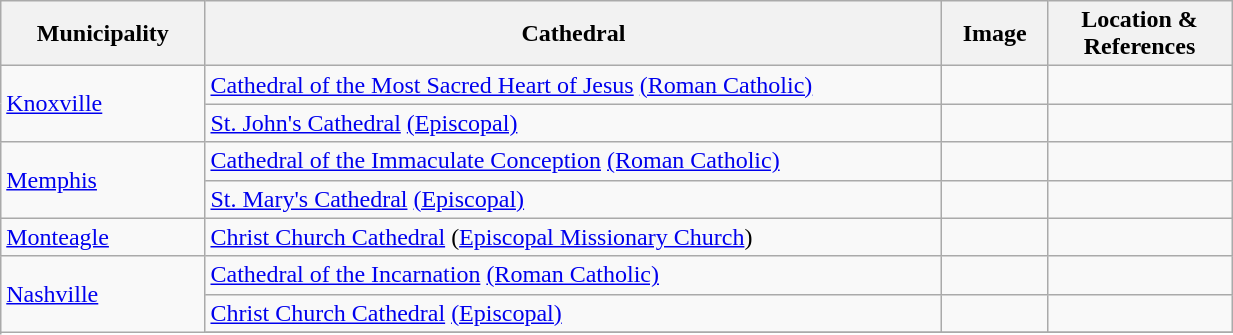<table width=65% class="wikitable">
<tr>
<th width = 10%>Municipality</th>
<th width = 40%>Cathedral</th>
<th width = 5%>Image</th>
<th width = 10%>Location & References</th>
</tr>
<tr>
<td rowspan=2><a href='#'>Knoxville</a></td>
<td><a href='#'>Cathedral of the Most Sacred Heart of Jesus</a> <a href='#'>(Roman Catholic)</a></td>
<td></td>
<td><small></small><br></td>
</tr>
<tr>
<td><a href='#'>St. John's Cathedral</a> <a href='#'>(Episcopal)</a></td>
<td></td>
<td><small></small><br></td>
</tr>
<tr>
<td rowspan=2><a href='#'>Memphis</a></td>
<td><a href='#'>Cathedral of the Immaculate Conception</a> <a href='#'>(Roman Catholic)</a></td>
<td></td>
<td><small></small><br></td>
</tr>
<tr>
<td><a href='#'>St. Mary's Cathedral</a> <a href='#'>(Episcopal)</a></td>
<td></td>
<td><small></small><br></td>
</tr>
<tr>
<td><a href='#'>Monteagle</a></td>
<td><a href='#'>Christ Church Cathedral</a> (<a href='#'>Episcopal Missionary Church</a>)</td>
<td></td>
<td><small></small><br></td>
</tr>
<tr>
<td rowspan=3><a href='#'>Nashville</a></td>
<td><a href='#'>Cathedral of the Incarnation</a> <a href='#'>(Roman Catholic)</a></td>
<td></td>
<td><small></small><br></td>
</tr>
<tr>
<td><a href='#'>Christ Church Cathedral</a> <a href='#'>(Episcopal)</a></td>
<td></td>
<td><small></small><br></td>
</tr>
<tr>
</tr>
</table>
